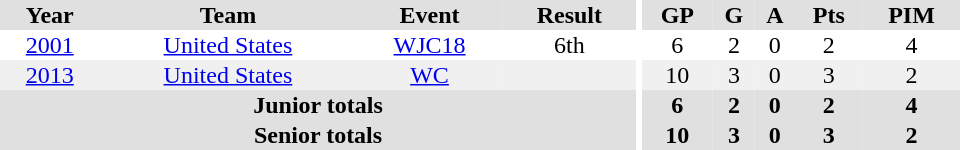<table border="0" cellpadding="1" cellspacing="0" ID="Table3" style="text-align:center; width:40em">
<tr bgcolor="#e0e0e0">
<th>Year</th>
<th>Team</th>
<th>Event</th>
<th>Result</th>
<th rowspan="99" bgcolor="#ffffff"></th>
<th>GP</th>
<th>G</th>
<th>A</th>
<th>Pts</th>
<th>PIM</th>
</tr>
<tr>
<td><a href='#'>2001</a></td>
<td><a href='#'>United States</a></td>
<td><a href='#'>WJC18</a></td>
<td>6th</td>
<td>6</td>
<td>2</td>
<td>0</td>
<td>2</td>
<td>4</td>
</tr>
<tr bgcolor="#f0f0f0">
<td><a href='#'>2013</a></td>
<td><a href='#'>United States</a></td>
<td><a href='#'>WC</a></td>
<td></td>
<td>10</td>
<td>3</td>
<td>0</td>
<td>3</td>
<td>2</td>
</tr>
<tr bgcolor="#e0e0e0">
<th colspan="4">Junior totals</th>
<th>6</th>
<th>2</th>
<th>0</th>
<th>2</th>
<th>4</th>
</tr>
<tr bgcolor="#e0e0e0">
<th colspan="4">Senior totals</th>
<th>10</th>
<th>3</th>
<th>0</th>
<th>3</th>
<th>2</th>
</tr>
</table>
